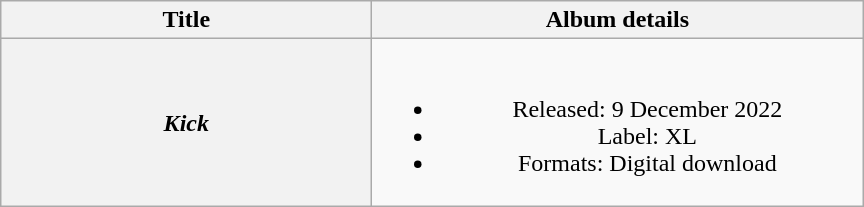<table class="wikitable plainrowheaders" style="text-align:center;">
<tr>
<th scope="col" style="width:15em;">Title</th>
<th scope="col" style="width:20em;">Album details</th>
</tr>
<tr>
<th scope="row"><em>Kick</em></th>
<td><br><ul><li>Released: 9 December 2022</li><li>Label: XL</li><li>Formats: Digital download</li></ul></td>
</tr>
</table>
